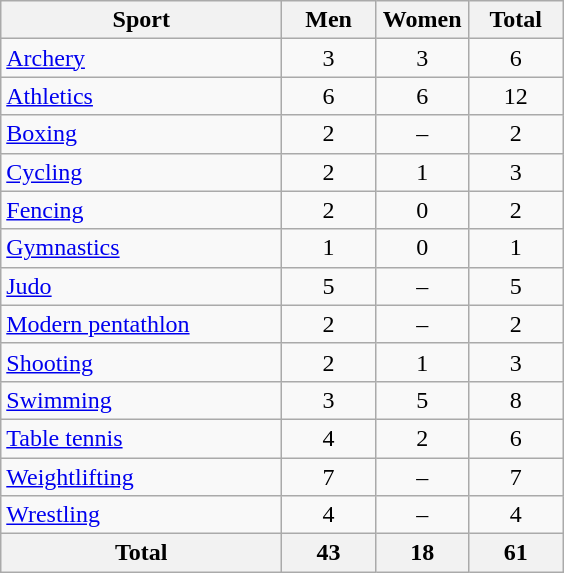<table class="wikitable sortable" style="text-align:center;">
<tr>
<th width=180>Sport</th>
<th width=55>Men</th>
<th width=55>Women</th>
<th width=55>Total</th>
</tr>
<tr>
<td align=left><a href='#'>Archery</a></td>
<td>3</td>
<td>3</td>
<td>6</td>
</tr>
<tr>
<td align=left><a href='#'>Athletics</a></td>
<td>6</td>
<td>6</td>
<td>12</td>
</tr>
<tr>
<td align=left><a href='#'>Boxing</a></td>
<td>2</td>
<td>–</td>
<td>2</td>
</tr>
<tr>
<td align=left><a href='#'>Cycling</a></td>
<td>2</td>
<td>1</td>
<td>3</td>
</tr>
<tr>
<td align=left><a href='#'>Fencing</a></td>
<td>2</td>
<td>0</td>
<td>2</td>
</tr>
<tr>
<td align=left><a href='#'>Gymnastics</a></td>
<td>1</td>
<td>0</td>
<td>1</td>
</tr>
<tr>
<td align=left><a href='#'>Judo</a></td>
<td>5</td>
<td>–</td>
<td>5</td>
</tr>
<tr>
<td align=left><a href='#'>Modern pentathlon</a></td>
<td>2</td>
<td>–</td>
<td>2</td>
</tr>
<tr>
<td align=left><a href='#'>Shooting</a></td>
<td>2</td>
<td>1</td>
<td>3</td>
</tr>
<tr>
<td align=left><a href='#'>Swimming</a></td>
<td>3</td>
<td>5</td>
<td>8</td>
</tr>
<tr>
<td align=left><a href='#'>Table tennis</a></td>
<td>4</td>
<td>2</td>
<td>6</td>
</tr>
<tr>
<td align=left><a href='#'>Weightlifting</a></td>
<td>7</td>
<td>–</td>
<td>7</td>
</tr>
<tr>
<td align=left><a href='#'>Wrestling</a></td>
<td>4</td>
<td>–</td>
<td>4</td>
</tr>
<tr>
<th>Total</th>
<th>43</th>
<th>18</th>
<th>61</th>
</tr>
</table>
